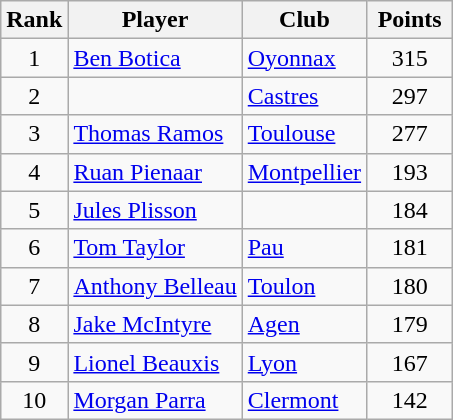<table class="wikitable" style="text-align:center">
<tr>
<th>Rank</th>
<th>Player</th>
<th>Club</th>
<th style="width:50px;">Points</th>
</tr>
<tr>
<td>1</td>
<td align=left> <a href='#'>Ben Botica</a></td>
<td align=left><a href='#'>Oyonnax</a></td>
<td>315</td>
</tr>
<tr>
<td>2</td>
<td align=left></td>
<td align=left><a href='#'>Castres</a></td>
<td>297</td>
</tr>
<tr>
<td>3</td>
<td align=left> <a href='#'>Thomas Ramos</a></td>
<td align=left><a href='#'>Toulouse</a></td>
<td>277</td>
</tr>
<tr>
<td>4</td>
<td align=left> <a href='#'>Ruan Pienaar</a></td>
<td align=left><a href='#'>Montpellier</a></td>
<td>193</td>
</tr>
<tr>
<td>5</td>
<td align=left> <a href='#'>Jules Plisson</a></td>
<td align=left></td>
<td>184</td>
</tr>
<tr>
<td>6</td>
<td align=left> <a href='#'>Tom Taylor</a></td>
<td align=left><a href='#'>Pau</a></td>
<td>181</td>
</tr>
<tr>
<td>7</td>
<td align=left> <a href='#'>Anthony Belleau</a></td>
<td align=left><a href='#'>Toulon</a></td>
<td>180</td>
</tr>
<tr>
<td>8</td>
<td align=left> <a href='#'>Jake McIntyre</a></td>
<td align=left><a href='#'>Agen</a></td>
<td>179</td>
</tr>
<tr>
<td>9</td>
<td align=left> <a href='#'>Lionel Beauxis</a></td>
<td align=left><a href='#'>Lyon</a></td>
<td>167</td>
</tr>
<tr>
<td>10</td>
<td align=left> <a href='#'>Morgan Parra</a></td>
<td align=left><a href='#'>Clermont</a></td>
<td>142</td>
</tr>
</table>
